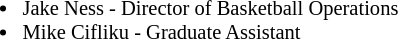<table class="toccolours" style="border-collapse:collapse; font-size:90%;">
<tr>
</tr>
<tr>
<td style="text-align: left; font-size: 95%;" valign="top"><br><ul><li>Jake Ness - Director of Basketball Operations</li><li>Mike Cifliku - Graduate Assistant</li></ul></td>
</tr>
</table>
